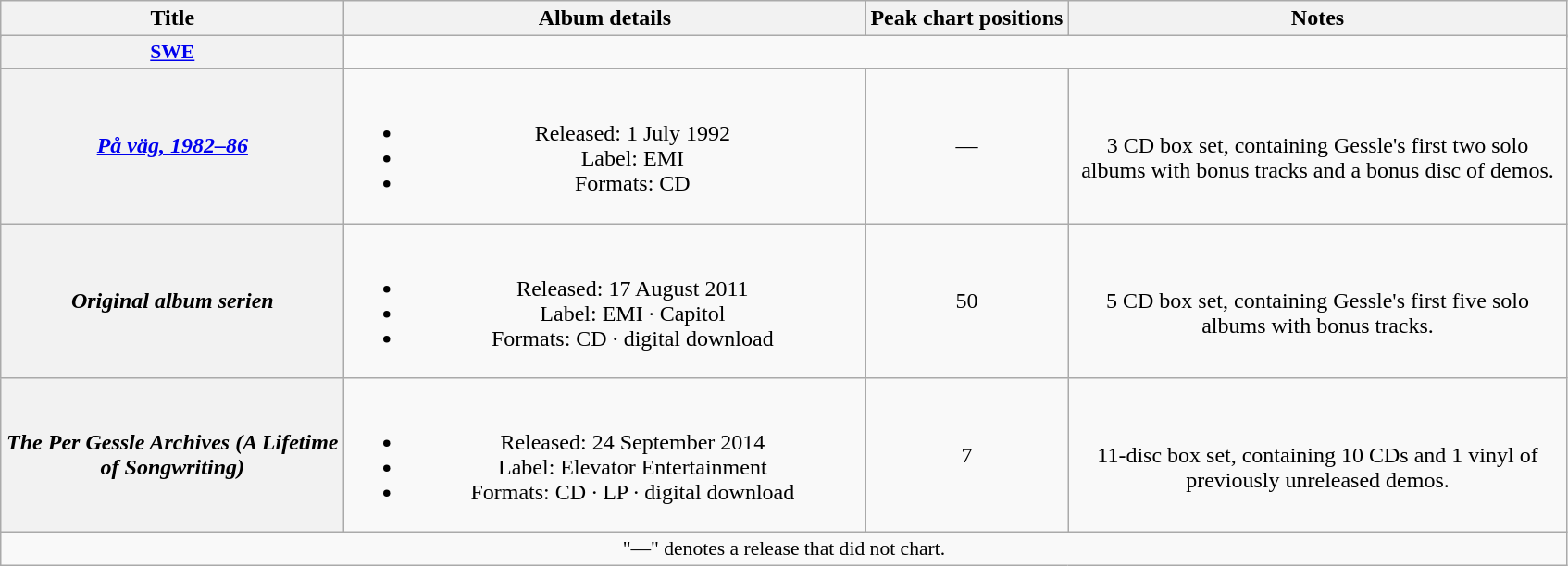<table class="wikitable plainrowheaders" style="text-align:center;" border="1">
<tr>
<th scope="col" rowspan="2" style="width:15em;">Title</th>
<th scope="col" rowspan="2" style="width:23em;">Album details</th>
<th scope="col" colspan="1">Peak chart positions</th>
<th scope="col" rowspan="2" style="width:22em;">Notes</th>
</tr>
<tr>
</tr>
<tr>
<th scope="col" style="width:3em;font-size:90%;"><a href='#'>SWE</a><br></th>
</tr>
<tr>
<th scope="row"><em><a href='#'>På väg, 1982–86</a></em></th>
<td><br><ul><li>Released: 1 July 1992</li><li>Label: EMI</li><li>Formats: CD</li></ul></td>
<td>—</td>
<td><br>3 CD box set, containing Gessle's first two solo albums with bonus tracks and a bonus disc of demos.</td>
</tr>
<tr>
<th scope="row"><em>Original album serien</em></th>
<td><br><ul><li>Released: 17 August 2011</li><li>Label: EMI · Capitol</li><li>Formats: CD · digital download</li></ul></td>
<td>50</td>
<td><br>5 CD box set, containing Gessle's first five solo albums with bonus tracks.</td>
</tr>
<tr>
<th scope="row"><em>The Per Gessle Archives (A Lifetime of Songwriting)</em></th>
<td><br><ul><li>Released: 24 September 2014</li><li>Label: Elevator Entertainment</li><li>Formats: CD · LP · digital download</li></ul></td>
<td>7</td>
<td><br>11-disc box set, containing 10 CDs and 1 vinyl of previously unreleased demos.</td>
</tr>
<tr>
<td colspan="5" style="font-size:90%">"—" denotes a release that did not chart.</td>
</tr>
</table>
